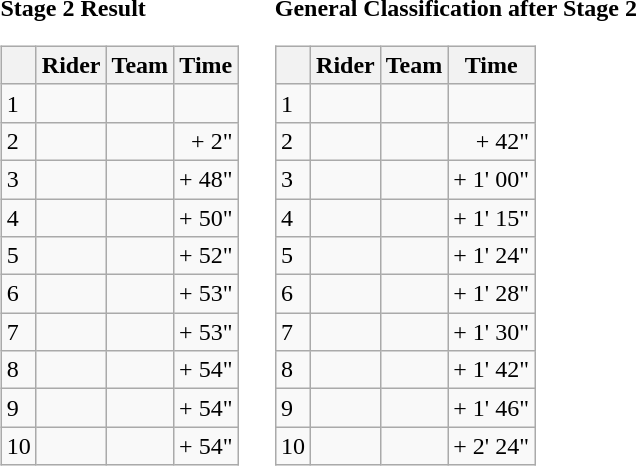<table>
<tr>
<td><strong>Stage 2 Result</strong><br><table class="wikitable">
<tr>
<th></th>
<th>Rider</th>
<th>Team</th>
<th>Time</th>
</tr>
<tr>
<td>1</td>
<td></td>
<td></td>
<td align="right"></td>
</tr>
<tr>
<td>2</td>
<td></td>
<td></td>
<td align="right">+ 2"</td>
</tr>
<tr>
<td>3</td>
<td></td>
<td></td>
<td align="right">+ 48"</td>
</tr>
<tr>
<td>4</td>
<td></td>
<td></td>
<td align="right">+ 50"</td>
</tr>
<tr>
<td>5</td>
<td></td>
<td></td>
<td align="right">+ 52"</td>
</tr>
<tr>
<td>6</td>
<td></td>
<td></td>
<td align="right">+ 53"</td>
</tr>
<tr>
<td>7</td>
<td></td>
<td></td>
<td align="right">+ 53"</td>
</tr>
<tr>
<td>8</td>
<td></td>
<td></td>
<td align="right">+ 54"</td>
</tr>
<tr>
<td>9</td>
<td></td>
<td></td>
<td align="right">+ 54"</td>
</tr>
<tr>
<td>10</td>
<td></td>
<td></td>
<td align="right">+ 54"</td>
</tr>
</table>
</td>
<td></td>
<td><strong>General Classification after Stage 2</strong><br><table class="wikitable">
<tr>
<th></th>
<th>Rider</th>
<th>Team</th>
<th>Time</th>
</tr>
<tr>
<td>1</td>
<td>  </td>
<td></td>
<td align="right"></td>
</tr>
<tr>
<td>2</td>
<td></td>
<td></td>
<td align="right">+ 42"</td>
</tr>
<tr>
<td>3</td>
<td></td>
<td></td>
<td align="right">+ 1' 00"</td>
</tr>
<tr>
<td>4</td>
<td></td>
<td></td>
<td align="right">+ 1' 15"</td>
</tr>
<tr>
<td>5</td>
<td></td>
<td></td>
<td align="right">+ 1' 24"</td>
</tr>
<tr>
<td>6</td>
<td></td>
<td></td>
<td align="right">+ 1' 28"</td>
</tr>
<tr>
<td>7</td>
<td></td>
<td></td>
<td align="right">+ 1' 30"</td>
</tr>
<tr>
<td>8</td>
<td></td>
<td></td>
<td align="right">+ 1' 42"</td>
</tr>
<tr>
<td>9</td>
<td></td>
<td></td>
<td align="right">+ 1' 46"</td>
</tr>
<tr>
<td>10</td>
<td></td>
<td></td>
<td align="right">+ 2' 24"</td>
</tr>
</table>
</td>
</tr>
</table>
